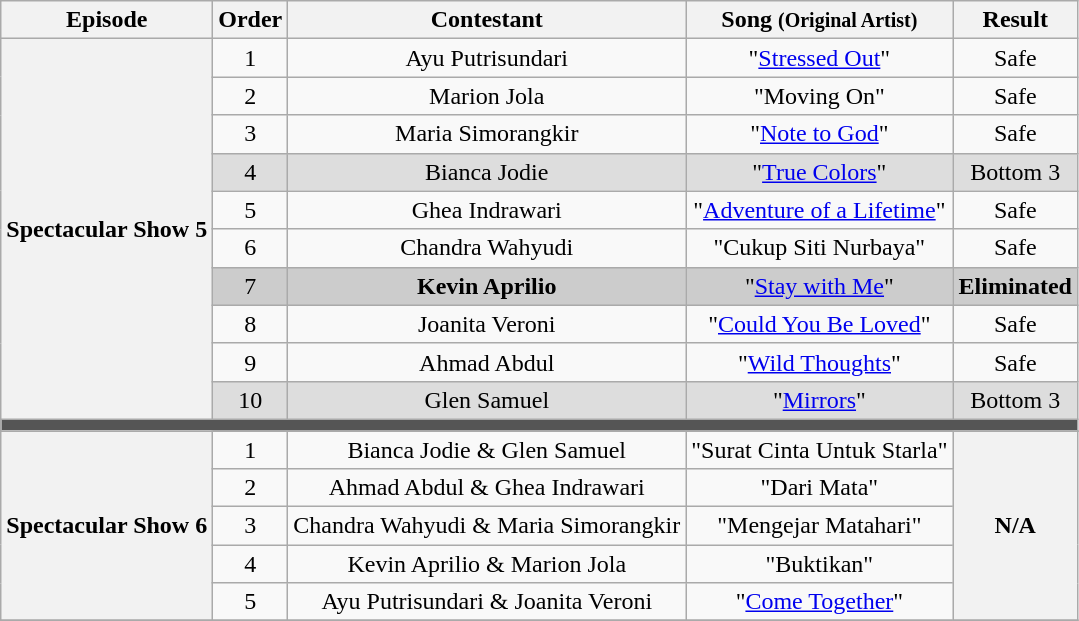<table class="wikitable" style="text-align:center;">
<tr>
<th>Episode</th>
<th>Order</th>
<th>Contestant</th>
<th>Song <small>(Original Artist)</small></th>
<th>Result</th>
</tr>
<tr>
<th rowspan="10" scope="row">Spectacular Show 5<br><small></small></th>
<td>1</td>
<td>Ayu Putrisundari</td>
<td>"<a href='#'>Stressed Out</a>" </td>
<td>Safe</td>
</tr>
<tr>
<td>2</td>
<td>Marion Jola</td>
<td>"Moving On" </td>
<td>Safe</td>
</tr>
<tr>
<td>3</td>
<td>Maria Simorangkir</td>
<td>"<a href='#'>Note to God</a>" </td>
<td>Safe</td>
</tr>
<tr style="background:#ddd;">
<td>4</td>
<td>Bianca Jodie</td>
<td>"<a href='#'>True Colors</a>" </td>
<td>Bottom 3</td>
</tr>
<tr>
<td>5</td>
<td>Ghea Indrawari</td>
<td>"<a href='#'>Adventure of a Lifetime</a>" </td>
<td>Safe</td>
</tr>
<tr>
<td>6</td>
<td>Chandra Wahyudi</td>
<td>"Cukup Siti Nurbaya" </td>
<td>Safe</td>
</tr>
<tr style="background:#ccc;">
<td>7</td>
<td><strong>Kevin Aprilio</strong></td>
<td>"<a href='#'>Stay with Me</a>" </td>
<td><strong>Eliminated</strong></td>
</tr>
<tr>
<td>8</td>
<td>Joanita Veroni</td>
<td>"<a href='#'>Could You Be Loved</a>" </td>
<td>Safe</td>
</tr>
<tr>
<td>9</td>
<td>Ahmad Abdul</td>
<td>"<a href='#'>Wild Thoughts</a>" </td>
<td>Safe</td>
</tr>
<tr style="background:#ddd;">
<td>10</td>
<td>Glen Samuel</td>
<td>"<a href='#'>Mirrors</a>" </td>
<td>Bottom 3</td>
</tr>
<tr>
<td colspan="6" style="background:#555;"></td>
</tr>
<tr>
<th rowspan="6" scope="row">Spectacular Show 6<br><small></small></th>
</tr>
<tr>
<td>1</td>
<td>Bianca Jodie & Glen Samuel</td>
<td>"Surat Cinta Untuk Starla" </td>
<th rowspan="5" scope="row">N/A</th>
</tr>
<tr>
<td>2</td>
<td>Ahmad Abdul & Ghea Indrawari</td>
<td>"Dari Mata" </td>
</tr>
<tr>
<td>3</td>
<td>Chandra Wahyudi & Maria Simorangkir</td>
<td>"Mengejar Matahari" </td>
</tr>
<tr>
<td>4</td>
<td>Kevin Aprilio & Marion Jola</td>
<td>"Buktikan" </td>
</tr>
<tr>
<td>5</td>
<td>Ayu Putrisundari & Joanita Veroni</td>
<td>"<a href='#'>Come Together</a>" </td>
</tr>
<tr>
</tr>
</table>
